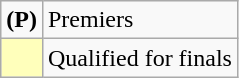<table class=wikitable>
<tr>
<td><strong>(P)</strong></td>
<td>Premiers</td>
</tr>
<tr>
<td bgcolor=FFFFBB></td>
<td>Qualified for finals</td>
</tr>
</table>
